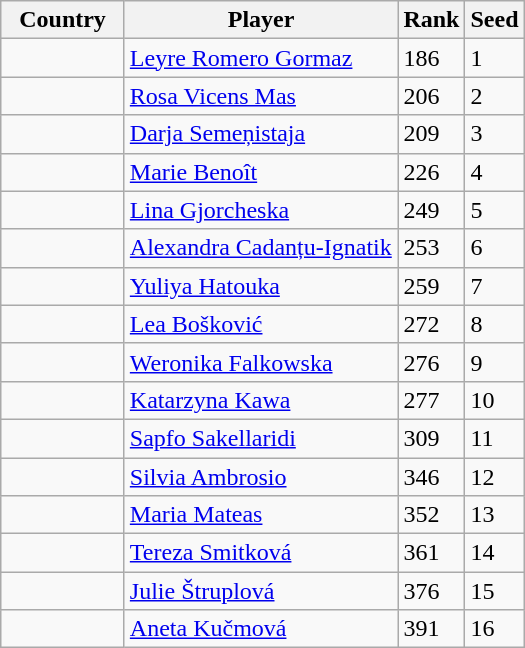<table class="wikitable">
<tr>
<th width="75">Country</th>
<th width="175">Player</th>
<th>Rank</th>
<th>Seed</th>
</tr>
<tr>
<td></td>
<td><a href='#'>Leyre Romero Gormaz</a></td>
<td>186</td>
<td>1</td>
</tr>
<tr>
<td></td>
<td><a href='#'>Rosa Vicens Mas</a></td>
<td>206</td>
<td>2</td>
</tr>
<tr>
<td></td>
<td><a href='#'>Darja Semeņistaja</a></td>
<td>209</td>
<td>3</td>
</tr>
<tr>
<td></td>
<td><a href='#'>Marie Benoît</a></td>
<td>226</td>
<td>4</td>
</tr>
<tr>
<td></td>
<td><a href='#'>Lina Gjorcheska</a></td>
<td>249</td>
<td>5</td>
</tr>
<tr>
<td></td>
<td><a href='#'>Alexandra Cadanțu-Ignatik</a></td>
<td>253</td>
<td>6</td>
</tr>
<tr>
<td></td>
<td><a href='#'>Yuliya Hatouka</a></td>
<td>259</td>
<td>7</td>
</tr>
<tr>
<td></td>
<td><a href='#'>Lea Bošković</a></td>
<td>272</td>
<td>8</td>
</tr>
<tr>
<td></td>
<td><a href='#'>Weronika Falkowska</a></td>
<td>276</td>
<td>9</td>
</tr>
<tr>
<td></td>
<td><a href='#'>Katarzyna Kawa</a></td>
<td>277</td>
<td>10</td>
</tr>
<tr>
<td></td>
<td><a href='#'>Sapfo Sakellaridi</a></td>
<td>309</td>
<td>11</td>
</tr>
<tr>
<td></td>
<td><a href='#'>Silvia Ambrosio</a></td>
<td>346</td>
<td>12</td>
</tr>
<tr>
<td></td>
<td><a href='#'>Maria Mateas</a></td>
<td>352</td>
<td>13</td>
</tr>
<tr>
<td></td>
<td><a href='#'>Tereza Smitková</a></td>
<td>361</td>
<td>14</td>
</tr>
<tr>
<td></td>
<td><a href='#'>Julie Štruplová</a></td>
<td>376</td>
<td>15</td>
</tr>
<tr>
<td></td>
<td><a href='#'>Aneta Kučmová</a></td>
<td>391</td>
<td>16</td>
</tr>
</table>
